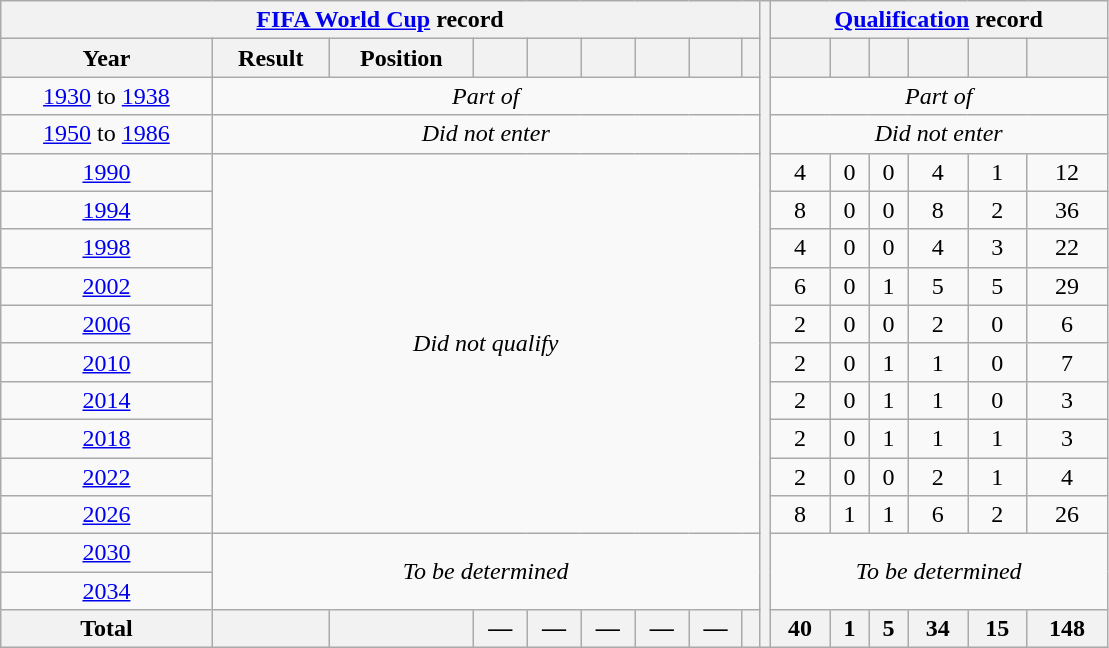<table class="wikitable" style="text-align: center">
<tr>
<th colspan="9"><a href='#'>FIFA World Cup</a> record</th>
<th rowspan="17" style="width:1%;"></th>
<th colspan="7"><a href='#'>Qualification</a> record</th>
</tr>
<tr>
<th>Year</th>
<th>Result</th>
<th>Position</th>
<th></th>
<th></th>
<th></th>
<th></th>
<th></th>
<th></th>
<th></th>
<th></th>
<th></th>
<th></th>
<th></th>
<th></th>
</tr>
<tr>
<td><a href='#'>1930</a> to <a href='#'>1938</a></td>
<td colspan="8"><em>Part of </em></td>
<td colspan="6"><em>Part of </em></td>
</tr>
<tr>
<td><a href='#'>1950</a> to <a href='#'>1986</a></td>
<td colspan="8"><em>Did not enter</em></td>
<td colspan="6"><em>Did not enter</em></td>
</tr>
<tr>
<td> <a href='#'>1990</a></td>
<td colspan="8" rowspan="10"><em>Did not qualify</em></td>
<td>4</td>
<td>0</td>
<td>0</td>
<td>4</td>
<td>1</td>
<td>12</td>
</tr>
<tr>
<td> <a href='#'>1994</a></td>
<td>8</td>
<td>0</td>
<td>0</td>
<td>8</td>
<td>2</td>
<td>36</td>
</tr>
<tr>
<td> <a href='#'>1998</a></td>
<td>4</td>
<td>0</td>
<td>0</td>
<td>4</td>
<td>3</td>
<td>22</td>
</tr>
<tr>
<td>  <a href='#'>2002</a></td>
<td>6</td>
<td>0</td>
<td>1</td>
<td>5</td>
<td>5</td>
<td>29</td>
</tr>
<tr>
<td> <a href='#'>2006</a></td>
<td>2</td>
<td>0</td>
<td>0</td>
<td>2</td>
<td>0</td>
<td>6</td>
</tr>
<tr>
<td> <a href='#'>2010</a></td>
<td>2</td>
<td>0</td>
<td>1</td>
<td>1</td>
<td>0</td>
<td>7</td>
</tr>
<tr>
<td> <a href='#'>2014</a></td>
<td>2</td>
<td>0</td>
<td>1</td>
<td>1</td>
<td>0</td>
<td>3</td>
</tr>
<tr>
<td> <a href='#'>2018</a></td>
<td>2</td>
<td>0</td>
<td>1</td>
<td>1</td>
<td>1</td>
<td>3</td>
</tr>
<tr>
<td> <a href='#'>2022</a></td>
<td>2</td>
<td>0</td>
<td>0</td>
<td>2</td>
<td>1</td>
<td>4</td>
</tr>
<tr>
<td>   <a href='#'>2026</a></td>
<td>8</td>
<td>1</td>
<td>1</td>
<td>6</td>
<td>2</td>
<td>26</td>
</tr>
<tr>
<td>   <a href='#'>2030</a></td>
<td colspan="8" rowspan="2"><em>To be determined</em></td>
<td colspan="6" rowspan="2"><em>To be determined</em></td>
</tr>
<tr>
<td> <a href='#'>2034</a></td>
</tr>
<tr>
<th>Total</th>
<th></th>
<th></th>
<th>—</th>
<th>—</th>
<th>—</th>
<th>—</th>
<th>—</th>
<th></th>
<th>40</th>
<th>1</th>
<th>5</th>
<th>34</th>
<th>15</th>
<th>148</th>
</tr>
</table>
